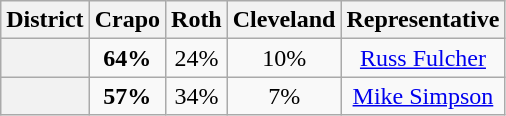<table class=wikitable>
<tr>
<th>District</th>
<th>Crapo</th>
<th>Roth</th>
<th>Cleveland</th>
<th>Representative</th>
</tr>
<tr align=center>
<th></th>
<td><strong>64%</strong></td>
<td>24%</td>
<td>10%</td>
<td><a href='#'>Russ Fulcher</a></td>
</tr>
<tr align=center>
<th></th>
<td><strong>57%</strong></td>
<td>34%</td>
<td>7%</td>
<td><a href='#'>Mike Simpson</a></td>
</tr>
</table>
